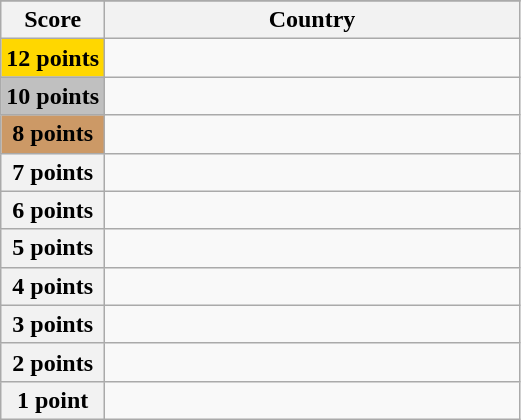<table class="wikitable">
<tr>
</tr>
<tr>
<th scope="col" width="20%">Score</th>
<th scope="col">Country</th>
</tr>
<tr>
<th scope="row" style="background:gold">12 points</th>
<td></td>
</tr>
<tr>
<th scope="row" style="background:silver">10 points</th>
<td></td>
</tr>
<tr>
<th scope="row" style="background:#CC9966">8 points</th>
<td></td>
</tr>
<tr>
<th scope="row">7 points</th>
<td></td>
</tr>
<tr>
<th scope="row">6 points</th>
<td></td>
</tr>
<tr>
<th scope="row">5 points</th>
<td></td>
</tr>
<tr>
<th scope="row">4 points</th>
<td></td>
</tr>
<tr>
<th scope="row">3 points</th>
<td></td>
</tr>
<tr>
<th scope="row">2 points</th>
<td></td>
</tr>
<tr>
<th scope="row">1 point</th>
<td></td>
</tr>
</table>
